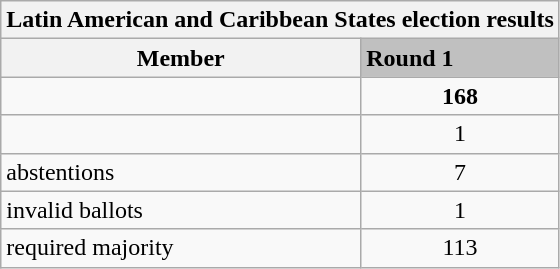<table class="wikitable collapsible">
<tr>
<th colspan="2">Latin American and Caribbean States election results</th>
</tr>
<tr>
<th>Member</th>
<td style="background:silver;"><strong>Round 1</strong></td>
</tr>
<tr>
<td></td>
<td style="text-align:center;"><strong>168</strong></td>
</tr>
<tr>
<td></td>
<td style="text-align:center;">1</td>
</tr>
<tr>
<td>abstentions</td>
<td style="text-align:center;">7</td>
</tr>
<tr>
<td>invalid ballots</td>
<td style="text-align:center;">1</td>
</tr>
<tr>
<td>required majority</td>
<td style="text-align:center;">113</td>
</tr>
</table>
